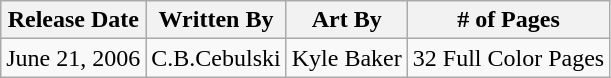<table class="wikitable">
<tr>
<th>Release Date</th>
<th>Written By</th>
<th>Art By</th>
<th># of Pages</th>
</tr>
<tr>
<td>June 21, 2006</td>
<td>C.B.Cebulski</td>
<td>Kyle Baker</td>
<td>32 Full Color Pages</td>
</tr>
</table>
